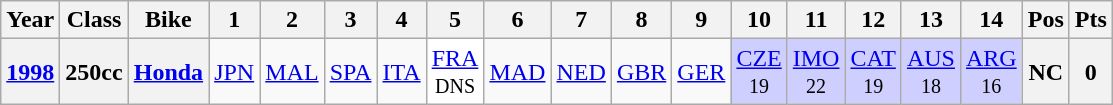<table class="wikitable" style="text-align:center">
<tr>
<th>Year</th>
<th>Class</th>
<th>Bike</th>
<th>1</th>
<th>2</th>
<th>3</th>
<th>4</th>
<th>5</th>
<th>6</th>
<th>7</th>
<th>8</th>
<th>9</th>
<th>10</th>
<th>11</th>
<th>12</th>
<th>13</th>
<th>14</th>
<th>Pos</th>
<th>Pts</th>
</tr>
<tr>
<th><a href='#'>1998</a></th>
<th>250cc</th>
<th><a href='#'>Honda</a></th>
<td><a href='#'>JPN</a></td>
<td><a href='#'>MAL</a></td>
<td><a href='#'>SPA</a></td>
<td><a href='#'>ITA</a></td>
<td style="background:#FFFFFF;"><a href='#'>FRA</a><br><small>DNS</small></td>
<td><a href='#'>MAD</a></td>
<td><a href='#'>NED</a></td>
<td><a href='#'>GBR</a></td>
<td><a href='#'>GER</a></td>
<td style="background:#CFCFFF;"><a href='#'>CZE</a><br><small>19</small></td>
<td style="background:#CFCFFF;"><a href='#'>IMO</a><br><small>22</small></td>
<td style="background:#CFCFFF;"><a href='#'>CAT</a><br><small>19</small></td>
<td style="background:#CFCFFF;"><a href='#'>AUS</a><br><small>18</small></td>
<td style="background:#CFCFFF;"><a href='#'>ARG</a><br><small>16</small></td>
<th>NC</th>
<th>0</th>
</tr>
</table>
